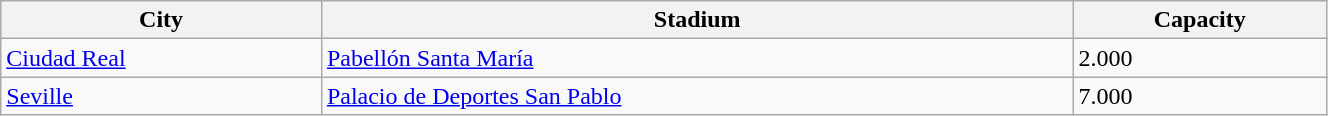<table class="wikitable" width=70%>
<tr>
<th>City</th>
<th>Stadium</th>
<th>Capacity</th>
</tr>
<tr>
<td><a href='#'>Ciudad Real</a></td>
<td><a href='#'>Pabellón Santa María</a></td>
<td>2.000</td>
</tr>
<tr>
<td><a href='#'>Seville</a></td>
<td><a href='#'>Palacio de Deportes San Pablo</a></td>
<td>7.000</td>
</tr>
</table>
